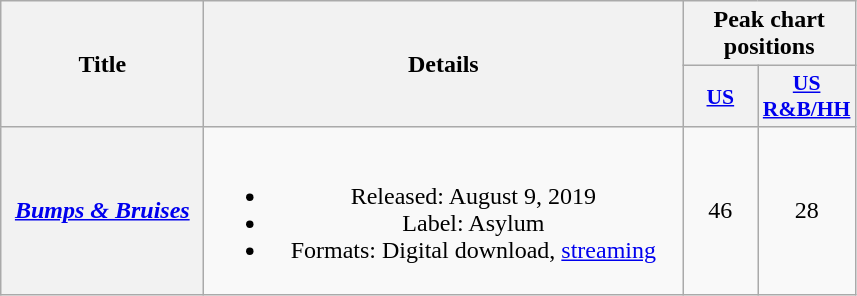<table class="wikitable plainrowheaders" style="text-align:center;">
<tr>
<th scope="col" rowspan="2" style="width:8em;">Title</th>
<th scope="col" rowspan="2" style="width:19.5em;">Details</th>
<th colspan="2" scope="col">Peak chart positions</th>
</tr>
<tr>
<th style="width:3em; font-size:90%"><a href='#'>US</a><br></th>
<th style="width:3em; font-size:90%"><a href='#'>US<br>R&B/HH</a><br></th>
</tr>
<tr>
<th scope="row"><em><a href='#'>Bumps & Bruises</a></em></th>
<td><br><ul><li>Released: August 9, 2019</li><li>Label: Asylum</li><li>Formats: Digital download, <a href='#'>streaming</a></li></ul></td>
<td>46</td>
<td>28</td>
</tr>
</table>
